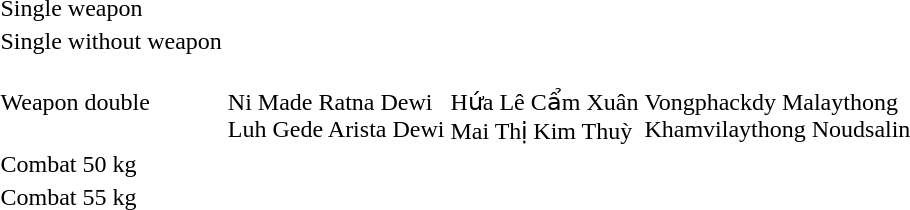<table>
<tr>
<td>Single weapon</td>
<td></td>
<td></td>
<td></td>
</tr>
<tr>
<td>Single without weapon</td>
<td></td>
<td></td>
<td></td>
</tr>
<tr>
<td>Weapon double</td>
<td><br>Ni Made Ratna Dewi<br>Luh Gede Arista Dewi</td>
<td nowrap><br>Hứa Lê Cẩm Xuân<br>Mai Thị Kim Thuỳ</td>
<td nowrap><br>Vongphackdy Malaythong<br>Khamvilaythong Noudsalin</td>
</tr>
<tr>
<td rowspan=2>Combat 50 kg</td>
<td rowspan=2></td>
<td rowspan=2></td>
<td></td>
</tr>
<tr>
<td></td>
</tr>
<tr>
<td rowspan=2>Combat 55 kg</td>
<td rowspan=2 nowrap></td>
<td rowspan=2></td>
<td></td>
</tr>
<tr>
<td></td>
</tr>
</table>
